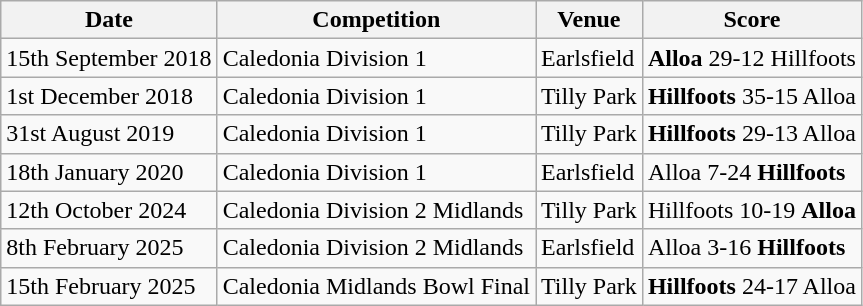<table class="wikitable">
<tr>
<th>Date</th>
<th>Competition</th>
<th>Venue</th>
<th>Score</th>
</tr>
<tr>
<td>15th September 2018</td>
<td>Caledonia Division 1</td>
<td>Earlsfield</td>
<td><strong>Alloa</strong> 29-12 Hillfoots</td>
</tr>
<tr>
<td>1st December 2018</td>
<td>Caledonia Division 1</td>
<td>Tilly Park</td>
<td><strong>Hillfoots</strong> 35-15 Alloa</td>
</tr>
<tr>
<td>31st August 2019</td>
<td>Caledonia Division 1</td>
<td>Tilly Park</td>
<td><strong>Hillfoots</strong> 29-13 Alloa</td>
</tr>
<tr>
<td>18th January 2020</td>
<td>Caledonia Division 1</td>
<td>Earlsfield</td>
<td>Alloa 7-24 <strong>Hillfoots</strong></td>
</tr>
<tr>
<td>12th October 2024</td>
<td>Caledonia Division 2 Midlands</td>
<td>Tilly Park</td>
<td>Hillfoots 10-19 <strong>Alloa</strong></td>
</tr>
<tr>
<td>8th February 2025</td>
<td>Caledonia Division 2 Midlands</td>
<td>Earlsfield</td>
<td>Alloa 3-16 <strong>Hillfoots</strong></td>
</tr>
<tr>
<td>15th February 2025</td>
<td>Caledonia Midlands Bowl Final</td>
<td>Tilly Park</td>
<td><strong>Hillfoots</strong> 24-17 Alloa</td>
</tr>
</table>
